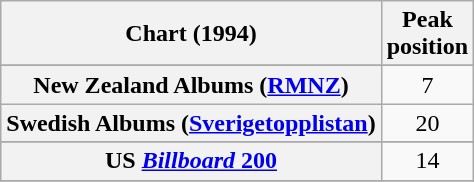<table class="wikitable sortable plainrowheaders" style="text-align:center">
<tr>
<th scope="col">Chart (1994)</th>
<th scope="col">Peak<br> position</th>
</tr>
<tr>
</tr>
<tr>
</tr>
<tr>
</tr>
<tr>
</tr>
<tr>
</tr>
<tr>
<th scope="row">New Zealand Albums (<a href='#'>RMNZ</a>)</th>
<td>7</td>
</tr>
<tr>
<th scope="row">Swedish Albums (<a href='#'>Sverigetopplistan</a>)</th>
<td>20</td>
</tr>
<tr>
</tr>
<tr>
</tr>
<tr>
<th scope="row">US <a href='#'><em>Billboard</em> 200</a></th>
<td>14</td>
</tr>
<tr>
</tr>
</table>
